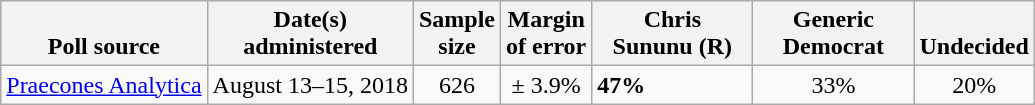<table class="wikitable">
<tr valign=bottom>
<th>Poll source</th>
<th>Date(s)<br>administered</th>
<th>Sample<br>size</th>
<th>Margin<br>of error</th>
<th style="width:100px;">Chris<br>Sununu (R)</th>
<th style="width:100px;">Generic<br>Democrat</th>
<th>Undecided</th>
</tr>
<tr>
<td><a href='#'>Praecones Analytica</a></td>
<td align=center>August 13–15, 2018</td>
<td align=center>626</td>
<td align=center>± 3.9%</td>
<td><strong>47%</strong></td>
<td align=center>33%</td>
<td align=center>20%</td>
</tr>
</table>
